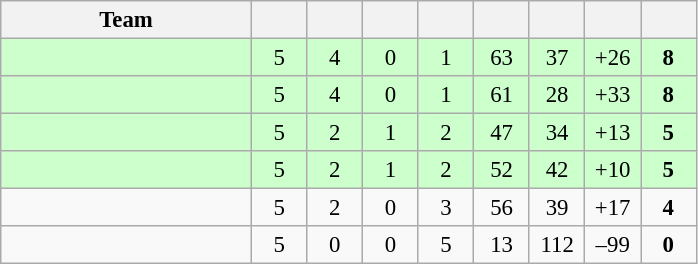<table class="wikitable" style="text-align:center; font-size:95%;">
<tr>
<th width=160>Team</th>
<th width=30></th>
<th width=30></th>
<th width=30></th>
<th width=30></th>
<th width=30></th>
<th width=30></th>
<th width=30></th>
<th width=30></th>
</tr>
<tr bgcolor=#ccffcc>
<td align=left></td>
<td>5</td>
<td>4</td>
<td>0</td>
<td>1</td>
<td>63</td>
<td>37</td>
<td>+26</td>
<td><strong>8</strong></td>
</tr>
<tr bgcolor=#ccffcc>
<td align=left></td>
<td>5</td>
<td>4</td>
<td>0</td>
<td>1</td>
<td>61</td>
<td>28</td>
<td>+33</td>
<td><strong>8</strong></td>
</tr>
<tr bgcolor=#ccffcc>
<td align=left></td>
<td>5</td>
<td>2</td>
<td>1</td>
<td>2</td>
<td>47</td>
<td>34</td>
<td>+13</td>
<td><strong>5</strong></td>
</tr>
<tr bgcolor=#ccffcc>
<td align=left></td>
<td>5</td>
<td>2</td>
<td>1</td>
<td>2</td>
<td>52</td>
<td>42</td>
<td>+10</td>
<td><strong>5</strong></td>
</tr>
<tr>
<td align=left></td>
<td>5</td>
<td>2</td>
<td>0</td>
<td>3</td>
<td>56</td>
<td>39</td>
<td>+17</td>
<td><strong>4</strong></td>
</tr>
<tr>
<td align=left></td>
<td>5</td>
<td>0</td>
<td>0</td>
<td>5</td>
<td>13</td>
<td>112</td>
<td>–99</td>
<td><strong>0</strong></td>
</tr>
</table>
